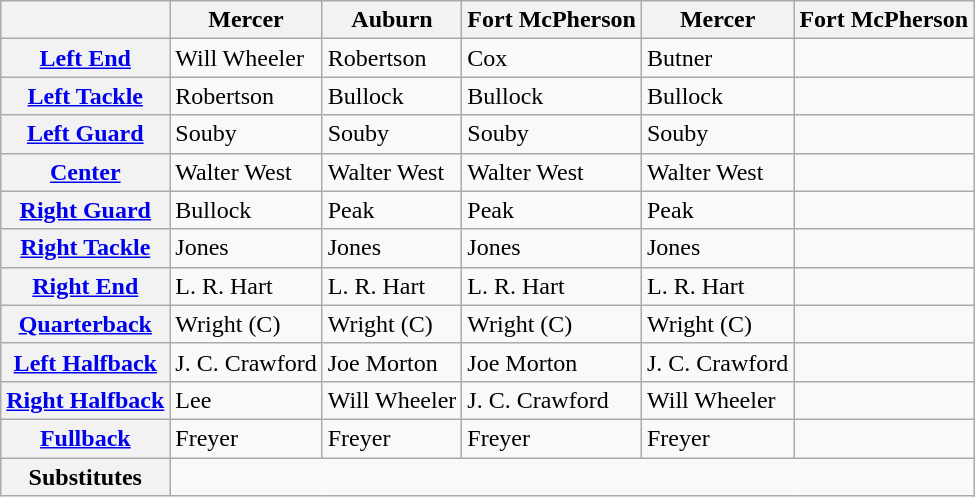<table class=wikitable>
<tr>
<th></th>
<th>Mercer</th>
<th>Auburn</th>
<th>Fort McPherson</th>
<th>Mercer</th>
<th>Fort McPherson</th>
</tr>
<tr>
<th><a href='#'>Left End</a></th>
<td>Will Wheeler</td>
<td>Robertson</td>
<td>Cox</td>
<td>Butner</td>
<td></td>
</tr>
<tr>
<th><a href='#'>Left Tackle</a></th>
<td>Robertson</td>
<td>Bullock</td>
<td>Bullock</td>
<td>Bullock</td>
<td></td>
</tr>
<tr>
<th><a href='#'>Left Guard</a></th>
<td>Souby</td>
<td>Souby</td>
<td>Souby</td>
<td>Souby</td>
<td></td>
</tr>
<tr>
<th><a href='#'>Center</a></th>
<td>Walter West</td>
<td>Walter West</td>
<td>Walter West</td>
<td>Walter West</td>
<td></td>
</tr>
<tr>
<th><a href='#'>Right Guard</a></th>
<td>Bullock</td>
<td>Peak</td>
<td>Peak</td>
<td>Peak</td>
<td></td>
</tr>
<tr>
<th><a href='#'>Right Tackle</a></th>
<td>Jones</td>
<td>Jones</td>
<td>Jones</td>
<td>Jones</td>
<td></td>
</tr>
<tr>
<th><a href='#'>Right End</a></th>
<td>L. R. Hart</td>
<td>L. R. Hart</td>
<td>L. R. Hart</td>
<td>L. R. Hart</td>
<td></td>
</tr>
<tr>
<th><a href='#'>Quarterback</a></th>
<td>Wright (C)</td>
<td>Wright (C)</td>
<td>Wright (C)</td>
<td>Wright (C)</td>
<td></td>
</tr>
<tr>
<th><a href='#'>Left Halfback</a></th>
<td>J. C. Crawford</td>
<td>Joe Morton</td>
<td>Joe Morton</td>
<td>J. C. Crawford</td>
<td></td>
</tr>
<tr>
<th><a href='#'>Right Halfback</a></th>
<td>Lee</td>
<td>Will Wheeler</td>
<td>J. C. Crawford</td>
<td>Will Wheeler</td>
<td></td>
</tr>
<tr>
<th><a href='#'>Fullback</a></th>
<td>Freyer</td>
<td>Freyer</td>
<td>Freyer</td>
<td>Freyer</td>
<td></td>
</tr>
<tr>
<th>Substitutes</th>
<td colspan="5"></td>
</tr>
</table>
